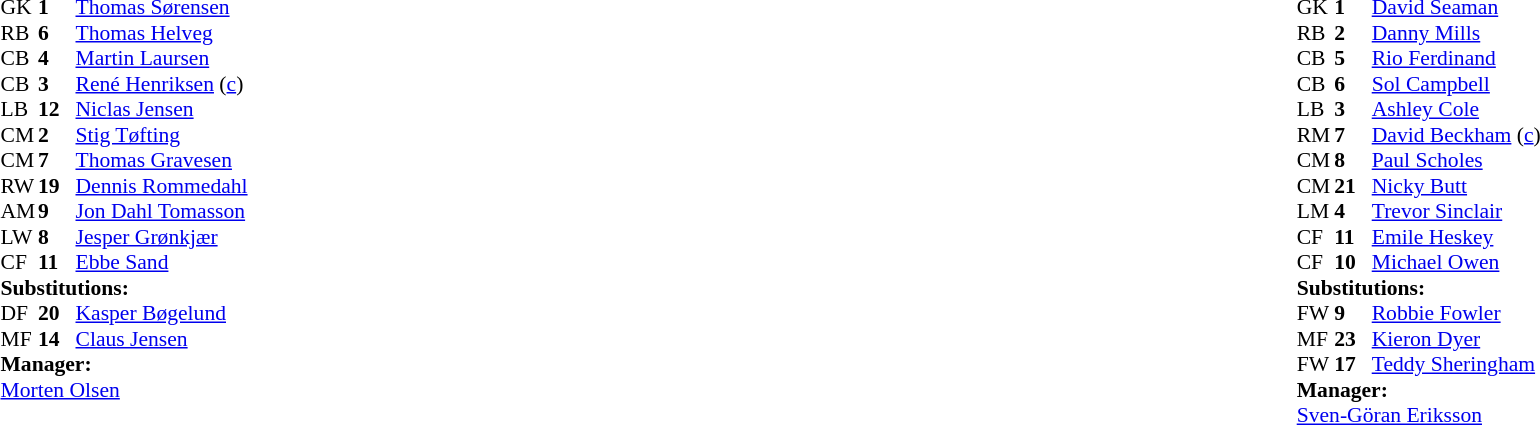<table width="100%">
<tr>
<td valign="top" width="50%"><br><table style="font-size: 90%" cellspacing="0" cellpadding="0">
<tr>
<th width="25"></th>
<th width="25"></th>
</tr>
<tr>
<td>GK</td>
<td><strong>1</strong></td>
<td><a href='#'>Thomas Sørensen</a></td>
</tr>
<tr>
<td>RB</td>
<td><strong>6</strong></td>
<td><a href='#'>Thomas Helveg</a></td>
<td></td>
<td></td>
</tr>
<tr>
<td>CB</td>
<td><strong>4</strong></td>
<td><a href='#'>Martin Laursen</a></td>
</tr>
<tr>
<td>CB</td>
<td><strong>3</strong></td>
<td><a href='#'>René Henriksen</a> (<a href='#'>c</a>)</td>
</tr>
<tr>
<td>LB</td>
<td><strong>12</strong></td>
<td><a href='#'>Niclas Jensen</a></td>
</tr>
<tr>
<td>CM</td>
<td><strong>2</strong></td>
<td><a href='#'>Stig Tøfting</a></td>
<td></td>
<td></td>
</tr>
<tr>
<td>CM</td>
<td><strong>7</strong></td>
<td><a href='#'>Thomas Gravesen</a></td>
</tr>
<tr>
<td>RW</td>
<td><strong>19</strong></td>
<td><a href='#'>Dennis Rommedahl</a></td>
</tr>
<tr>
<td>AM</td>
<td><strong>9</strong></td>
<td><a href='#'>Jon Dahl Tomasson</a></td>
</tr>
<tr>
<td>LW</td>
<td><strong>8</strong></td>
<td><a href='#'>Jesper Grønkjær</a></td>
</tr>
<tr>
<td>CF</td>
<td><strong>11</strong></td>
<td><a href='#'>Ebbe Sand</a></td>
</tr>
<tr>
<td colspan=3><strong>Substitutions:</strong></td>
</tr>
<tr>
<td>DF</td>
<td><strong>20</strong></td>
<td><a href='#'>Kasper Bøgelund</a></td>
<td></td>
<td></td>
</tr>
<tr>
<td>MF</td>
<td><strong>14</strong></td>
<td><a href='#'>Claus Jensen</a></td>
<td></td>
<td></td>
</tr>
<tr>
<td colspan=3><strong>Manager:</strong></td>
</tr>
<tr>
<td colspan="4"><a href='#'>Morten Olsen</a></td>
</tr>
</table>
</td>
<td></td>
<td valign="top" width="50%"><br><table style="font-size: 90%" cellspacing="0" cellpadding="0" align="center">
<tr>
<th width="25"></th>
<th width="25"></th>
</tr>
<tr>
<td>GK</td>
<td><strong>1</strong></td>
<td><a href='#'>David Seaman</a></td>
</tr>
<tr>
<td>RB</td>
<td><strong>2</strong></td>
<td><a href='#'>Danny Mills</a></td>
<td></td>
</tr>
<tr>
<td>CB</td>
<td><strong>5</strong></td>
<td><a href='#'>Rio Ferdinand</a></td>
</tr>
<tr>
<td>CB</td>
<td><strong>6</strong></td>
<td><a href='#'>Sol Campbell</a></td>
</tr>
<tr>
<td>LB</td>
<td><strong>3</strong></td>
<td><a href='#'>Ashley Cole</a></td>
</tr>
<tr>
<td>RM</td>
<td><strong>7</strong></td>
<td><a href='#'>David Beckham</a> (<a href='#'>c</a>)</td>
</tr>
<tr>
<td>CM</td>
<td><strong>8</strong></td>
<td><a href='#'>Paul Scholes</a></td>
<td></td>
<td></td>
</tr>
<tr>
<td>CM</td>
<td><strong>21</strong></td>
<td><a href='#'>Nicky Butt</a></td>
</tr>
<tr>
<td>LM</td>
<td><strong>4</strong></td>
<td><a href='#'>Trevor Sinclair</a></td>
</tr>
<tr>
<td>CF</td>
<td><strong>11</strong></td>
<td><a href='#'>Emile Heskey</a></td>
<td></td>
<td></td>
</tr>
<tr>
<td>CF</td>
<td><strong>10</strong></td>
<td><a href='#'>Michael Owen</a></td>
<td></td>
<td></td>
</tr>
<tr>
<td colspan=3><strong>Substitutions:</strong></td>
</tr>
<tr>
<td>FW</td>
<td><strong>9</strong></td>
<td><a href='#'>Robbie Fowler</a></td>
<td></td>
<td></td>
</tr>
<tr>
<td>MF</td>
<td><strong>23</strong></td>
<td><a href='#'>Kieron Dyer</a></td>
<td></td>
<td></td>
</tr>
<tr>
<td>FW</td>
<td><strong>17</strong></td>
<td><a href='#'>Teddy Sheringham</a></td>
<td></td>
<td></td>
</tr>
<tr>
<td colspan=3><strong>Manager:</strong></td>
</tr>
<tr>
<td colspan="4"> <a href='#'>Sven-Göran Eriksson</a></td>
</tr>
</table>
</td>
</tr>
</table>
